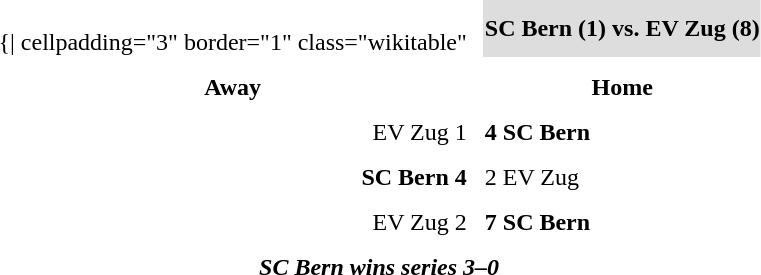<table cellspacing="10">
<tr>
<td valign="top"><br>	{| cellpadding="3" border="1"  class="wikitable"</td>
<th bgcolor="#DDDDDD" colspan="4">SC Bern (1) vs. EV Zug (8)</th>
</tr>
<tr>
<th>Away</th>
<th>Home</th>
</tr>
<tr>
<td align = "right">EV Zug 1</td>
<td><strong>4 SC Bern</strong></td>
</tr>
<tr>
<td align = "right"><strong>SC Bern 4</strong></td>
<td>2 EV Zug</td>
</tr>
<tr>
<td align = "right">EV Zug 2</td>
<td><strong>7 SC Bern</strong></td>
</tr>
<tr align="center">
<td colspan="4"><strong><em>SC Bern wins series 3–0</em></strong></td>
</tr>
</table>
